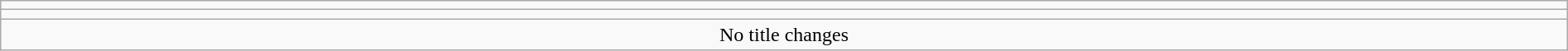<table class="wikitable" style="text-align:center; width:100%;">
<tr>
<td colspan=5></td>
</tr>
<tr>
<td colspan=5><strong></strong></td>
</tr>
<tr>
<td colspan="5">No title changes</td>
</tr>
</table>
